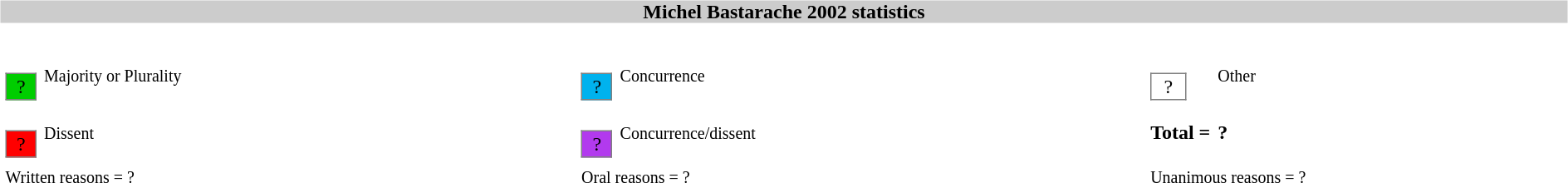<table width=100%>
<tr>
<td><br><table width=100% align=center cellpadding=0 cellspacing=0>
<tr>
<th bgcolor=#CCCCCC>Michel Bastarache 2002 statistics</th>
</tr>
<tr>
<td><br><table width=100% cellpadding="2" cellspacing="2" border="0"width=25px>
<tr>
<td><br><table border="1" style="border-collapse:collapse;">
<tr>
<td align=center bgcolor=#00CD00 width=25px>?</td>
</tr>
</table>
</td>
<td><small>Majority or Plurality</small></td>
<td width=25px><br><table border="1" style="border-collapse:collapse;">
<tr>
<td align=center width=25px bgcolor=#00B2EE>?</td>
</tr>
</table>
</td>
<td><small>Concurrence</small></td>
<td width=25px><br><table border="1" style="border-collapse:collapse;">
<tr>
<td align=center width=25px bgcolor=white>?</td>
</tr>
</table>
</td>
<td><small>Other</small></td>
</tr>
<tr>
<td width=25px><br><table border="1" style="border-collapse:collapse;">
<tr>
<td align=center width=25px bgcolor=red>?</td>
</tr>
</table>
</td>
<td><small>Dissent</small></td>
<td width=25px><br><table border="1" style="border-collapse:collapse;">
<tr>
<td align=center width=25px bgcolor=#B23AEE>?</td>
</tr>
</table>
</td>
<td><small>Concurrence/dissent</small></td>
<td white-space: nowrap><strong>Total = </strong></td>
<td><strong>?</strong></td>
</tr>
<tr>
<td colspan=2><small>Written reasons = ?</small></td>
<td colspan=2><small>Oral reasons = ?</small></td>
<td colspan=2><small>Unanimous reasons = ?</small></td>
</tr>
<tr>
</tr>
</table>
</td>
</tr>
</table>
</td>
</tr>
</table>
